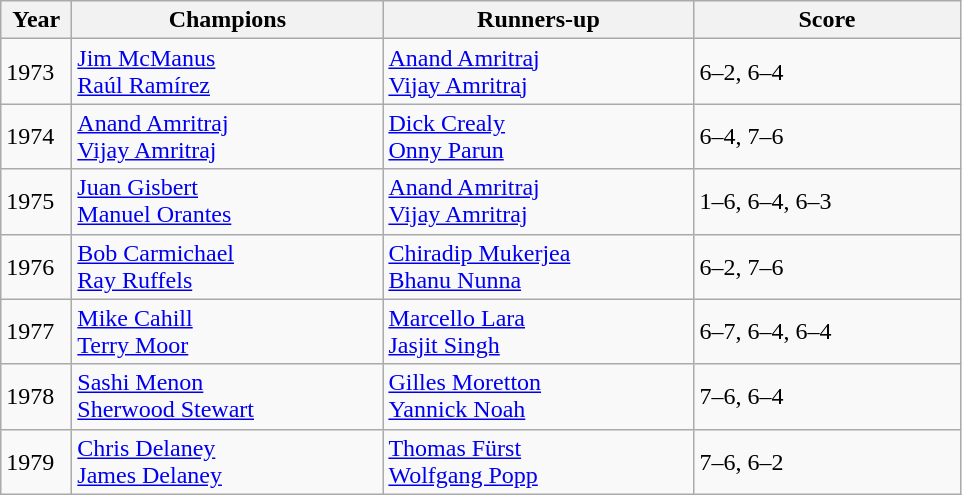<table class="wikitable">
<tr>
<th style="width:40px">Year</th>
<th style="width:200px">Champions</th>
<th style="width:200px">Runners-up</th>
<th style="width:170px" class="unsortable">Score</th>
</tr>
<tr>
<td>1973</td>
<td> <a href='#'>Jim McManus</a><br> <a href='#'>Raúl Ramírez</a></td>
<td> <a href='#'>Anand Amritraj</a><br> <a href='#'>Vijay Amritraj</a></td>
<td>6–2, 6–4</td>
</tr>
<tr>
<td>1974</td>
<td> <a href='#'>Anand Amritraj</a><br> <a href='#'>Vijay Amritraj</a></td>
<td> <a href='#'>Dick Crealy</a><br> <a href='#'>Onny Parun</a></td>
<td>6–4, 7–6</td>
</tr>
<tr>
<td>1975</td>
<td> <a href='#'>Juan Gisbert</a><br> <a href='#'>Manuel Orantes</a></td>
<td> <a href='#'>Anand Amritraj</a><br> <a href='#'>Vijay Amritraj</a></td>
<td>1–6, 6–4, 6–3</td>
</tr>
<tr>
<td>1976</td>
<td> <a href='#'>Bob Carmichael</a><br> <a href='#'>Ray Ruffels</a></td>
<td> <a href='#'>Chiradip Mukerjea</a><br> <a href='#'>Bhanu Nunna</a></td>
<td>6–2, 7–6</td>
</tr>
<tr>
<td>1977</td>
<td> <a href='#'>Mike Cahill</a><br> <a href='#'>Terry Moor</a></td>
<td> <a href='#'>Marcello Lara</a><br> <a href='#'>Jasjit Singh</a></td>
<td>6–7, 6–4, 6–4</td>
</tr>
<tr>
<td>1978</td>
<td> <a href='#'>Sashi Menon</a><br> <a href='#'>Sherwood Stewart</a></td>
<td> <a href='#'>Gilles Moretton</a><br> <a href='#'>Yannick Noah</a></td>
<td>7–6, 6–4</td>
</tr>
<tr>
<td>1979</td>
<td> <a href='#'>Chris Delaney</a><br> <a href='#'>James Delaney</a></td>
<td> <a href='#'>Thomas Fürst</a><br> <a href='#'>Wolfgang Popp</a></td>
<td>7–6, 6–2</td>
</tr>
</table>
